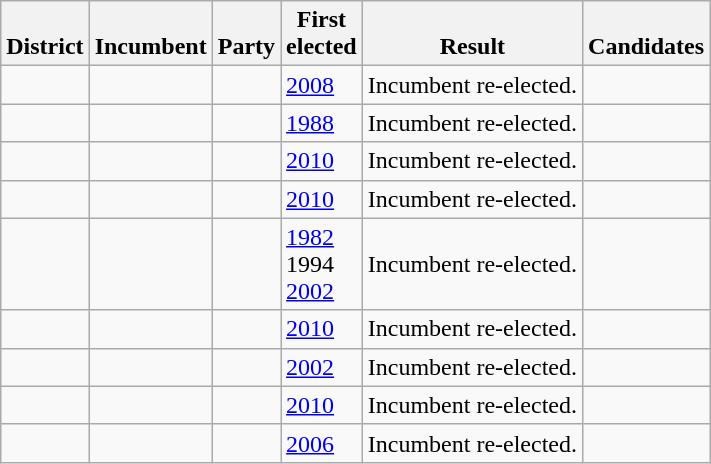<table class="wikitable sortable">
<tr valign=bottom>
<th>District</th>
<th>Incumbent</th>
<th>Party</th>
<th>First<br>elected</th>
<th>Result</th>
<th>Candidates</th>
</tr>
<tr>
<td></td>
<td></td>
<td></td>
<td><a href='#'>2008</a></td>
<td>Incumbent re-elected.</td>
<td nowrap></td>
</tr>
<tr>
<td></td>
<td></td>
<td></td>
<td><a href='#'>1988 </a></td>
<td>Incumbent re-elected.</td>
<td nowrap></td>
</tr>
<tr>
<td></td>
<td></td>
<td></td>
<td><a href='#'>2010</a></td>
<td>Incumbent re-elected.</td>
<td nowrap></td>
</tr>
<tr>
<td></td>
<td></td>
<td></td>
<td><a href='#'>2010</a></td>
<td>Incumbent re-elected.</td>
<td nowrap></td>
</tr>
<tr>
<td></td>
<td></td>
<td></td>
<td><a href='#'>1982</a><br>1994 <br><a href='#'>2002</a></td>
<td>Incumbent re-elected.</td>
<td nowrap></td>
</tr>
<tr>
<td></td>
<td></td>
<td></td>
<td><a href='#'>2010</a></td>
<td>Incumbent re-elected.</td>
<td nowrap></td>
</tr>
<tr>
<td></td>
<td></td>
<td></td>
<td><a href='#'>2002</a></td>
<td>Incumbent re-elected.</td>
<td nowrap></td>
</tr>
<tr>
<td></td>
<td></td>
<td></td>
<td><a href='#'>2010</a></td>
<td>Incumbent re-elected.</td>
<td nowrap></td>
</tr>
<tr>
<td></td>
<td></td>
<td></td>
<td><a href='#'>2006</a></td>
<td>Incumbent re-elected.</td>
<td nowrap></td>
</tr>
</table>
